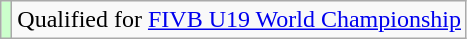<table class="wikitable">
<tr>
<td bgcolor=#ccffcc></td>
<td>Qualified for <a href='#'>FIVB U19 World Championship</a></td>
</tr>
</table>
